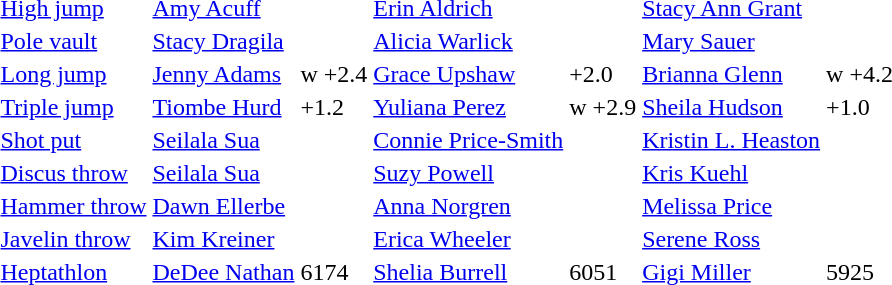<table>
<tr>
<td><a href='#'>High jump</a></td>
<td><a href='#'>Amy Acuff</a></td>
<td></td>
<td><a href='#'>Erin Aldrich</a></td>
<td></td>
<td><a href='#'>Stacy Ann Grant</a></td>
<td></td>
</tr>
<tr>
<td><a href='#'>Pole vault</a></td>
<td><a href='#'>Stacy Dragila</a></td>
<td></td>
<td><a href='#'>Alicia Warlick</a></td>
<td></td>
<td><a href='#'>Mary Sauer</a></td>
<td></td>
</tr>
<tr>
<td><a href='#'>Long jump</a></td>
<td><a href='#'>Jenny Adams</a></td>
<td>w +2.4</td>
<td><a href='#'>Grace Upshaw</a></td>
<td> +2.0</td>
<td><a href='#'>Brianna Glenn</a></td>
<td>w +4.2</td>
</tr>
<tr>
<td><a href='#'>Triple jump</a></td>
<td><a href='#'>Tiombe Hurd</a></td>
<td> +1.2</td>
<td><a href='#'>Yuliana Perez</a></td>
<td>w +2.9</td>
<td><a href='#'>Sheila Hudson</a></td>
<td> +1.0</td>
</tr>
<tr>
<td><a href='#'>Shot put</a></td>
<td><a href='#'>Seilala Sua</a></td>
<td></td>
<td><a href='#'>Connie Price-Smith</a></td>
<td></td>
<td><a href='#'>Kristin L. Heaston</a></td>
<td></td>
</tr>
<tr>
<td><a href='#'>Discus throw</a></td>
<td><a href='#'>Seilala Sua</a></td>
<td></td>
<td><a href='#'>Suzy Powell</a></td>
<td></td>
<td><a href='#'>Kris Kuehl</a></td>
<td></td>
</tr>
<tr>
<td><a href='#'>Hammer throw</a></td>
<td><a href='#'>Dawn Ellerbe</a></td>
<td></td>
<td><a href='#'>Anna Norgren</a></td>
<td></td>
<td><a href='#'>Melissa Price</a></td>
<td></td>
</tr>
<tr>
<td><a href='#'>Javelin throw</a></td>
<td><a href='#'>Kim Kreiner</a></td>
<td></td>
<td><a href='#'>Erica Wheeler</a></td>
<td></td>
<td><a href='#'>Serene Ross</a></td>
<td></td>
</tr>
<tr>
<td><a href='#'>Heptathlon</a></td>
<td><a href='#'>DeDee Nathan</a></td>
<td>6174</td>
<td><a href='#'>Shelia Burrell</a></td>
<td>6051</td>
<td><a href='#'>Gigi Miller</a></td>
<td>5925</td>
</tr>
</table>
